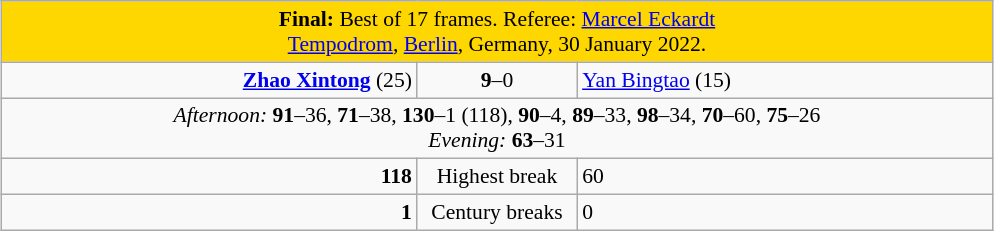<table class="wikitable" style="font-size: 90%; margin: 1em auto 1em auto;">
<tr>
<td colspan = "3" align="center" bgcolor="#ffd700"><strong>Final:</strong> Best of 17 frames. Referee: <a href='#'>Marcel Eckardt</a><br><a href='#'>Tempodrom</a>, <a href='#'>Berlin</a>, Germany, 30 January 2022.</td>
</tr>
<tr>
<td width="270" align="right"><strong><a href='#'>Zhao Xintong</a></strong> (25) <br> </td>
<td width="100" align="center"><strong>9</strong>–0</td>
<td width="270"><a href='#'>Yan Bingtao</a> (15) <br> </td>
</tr>
<tr>
<td colspan="3" align="center" style="font-size: 100%"><em>Afternoon:</em> <strong>91</strong>–36, <strong>71</strong>–38, <strong>130</strong>–1 (118), <strong>90</strong>–4, <strong>89</strong>–33, <strong>98</strong>–34, <strong>70</strong>–60, <strong>75</strong>–26 <br><em>Evening:</em> <strong>63</strong>–31</td>
</tr>
<tr>
<td align="right"><strong>118</strong></td>
<td align="center">Highest break</td>
<td>60</td>
</tr>
<tr>
<td align="right"><strong>1</strong></td>
<td align="center">Century breaks</td>
<td>0</td>
</tr>
</table>
